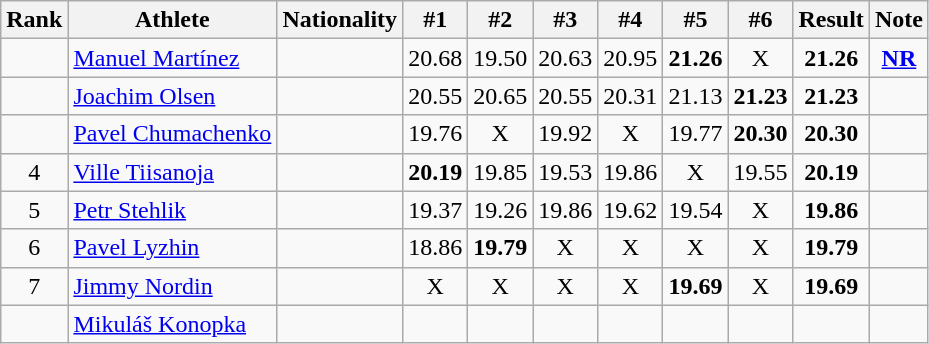<table class="wikitable sortable" style="text-align:center">
<tr>
<th>Rank</th>
<th>Athlete</th>
<th>Nationality</th>
<th>#1</th>
<th>#2</th>
<th>#3</th>
<th>#4</th>
<th>#5</th>
<th>#6</th>
<th>Result</th>
<th>Note</th>
</tr>
<tr>
<td></td>
<td align=left><a href='#'>Manuel Martínez</a></td>
<td align=left></td>
<td>20.68</td>
<td>19.50</td>
<td>20.63</td>
<td>20.95</td>
<td><strong>21.26</strong></td>
<td>X</td>
<td><strong>21.26</strong></td>
<td><strong><a href='#'>NR</a></strong></td>
</tr>
<tr>
<td></td>
<td align=left><a href='#'>Joachim Olsen</a></td>
<td align=left></td>
<td>20.55</td>
<td>20.65</td>
<td>20.55</td>
<td>20.31</td>
<td>21.13</td>
<td><strong>21.23</strong></td>
<td><strong>21.23</strong></td>
<td></td>
</tr>
<tr>
<td></td>
<td align=left><a href='#'>Pavel Chumachenko</a></td>
<td align=left></td>
<td>19.76</td>
<td>X</td>
<td>19.92</td>
<td>X</td>
<td>19.77</td>
<td><strong>20.30</strong></td>
<td><strong>20.30</strong></td>
<td></td>
</tr>
<tr>
<td>4</td>
<td align=left><a href='#'>Ville Tiisanoja</a></td>
<td align=left></td>
<td><strong>20.19</strong></td>
<td>19.85</td>
<td>19.53</td>
<td>19.86</td>
<td>X</td>
<td>19.55</td>
<td><strong>20.19</strong></td>
<td></td>
</tr>
<tr>
<td>5</td>
<td align=left><a href='#'>Petr Stehlik</a></td>
<td align=left></td>
<td>19.37</td>
<td>19.26</td>
<td>19.86</td>
<td>19.62</td>
<td>19.54</td>
<td>X</td>
<td><strong>19.86</strong></td>
<td></td>
</tr>
<tr>
<td>6</td>
<td align=left><a href='#'>Pavel Lyzhin</a></td>
<td align=left></td>
<td>18.86</td>
<td><strong>19.79</strong></td>
<td>X</td>
<td>X</td>
<td>X</td>
<td>X</td>
<td><strong>19.79</strong></td>
<td></td>
</tr>
<tr>
<td>7</td>
<td align=left><a href='#'>Jimmy Nordin</a></td>
<td align=left></td>
<td>X</td>
<td>X</td>
<td>X</td>
<td>X</td>
<td><strong>19.69</strong></td>
<td>X</td>
<td><strong>19.69</strong></td>
<td></td>
</tr>
<tr>
<td></td>
<td align=left><a href='#'>Mikuláš Konopka</a></td>
<td align=left></td>
<td></td>
<td></td>
<td></td>
<td></td>
<td></td>
<td></td>
<td><strong></strong></td>
<td></td>
</tr>
</table>
